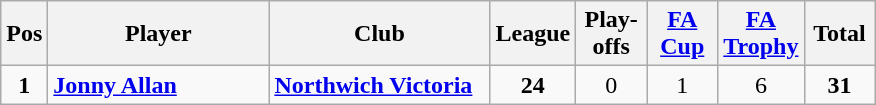<table class="wikitable" style="text-align: center;">
<tr>
<th width=20>Pos</th>
<th width=140>Player</th>
<th width=140>Club</th>
<th width=40>League</th>
<th width=40>Play-offs</th>
<th width=40><a href='#'>FA Cup</a></th>
<th width=40><a href='#'>FA Trophy</a></th>
<th width=40>Total</th>
</tr>
<tr>
<td><strong>1</strong></td>
<td align=left><strong><a href='#'>Jonny Allan</a></strong></td>
<td align=left><strong><a href='#'>Northwich Victoria</a></strong></td>
<td><strong>24</strong></td>
<td>0</td>
<td>1</td>
<td>6</td>
<td><strong>31</strong></td>
</tr>
</table>
